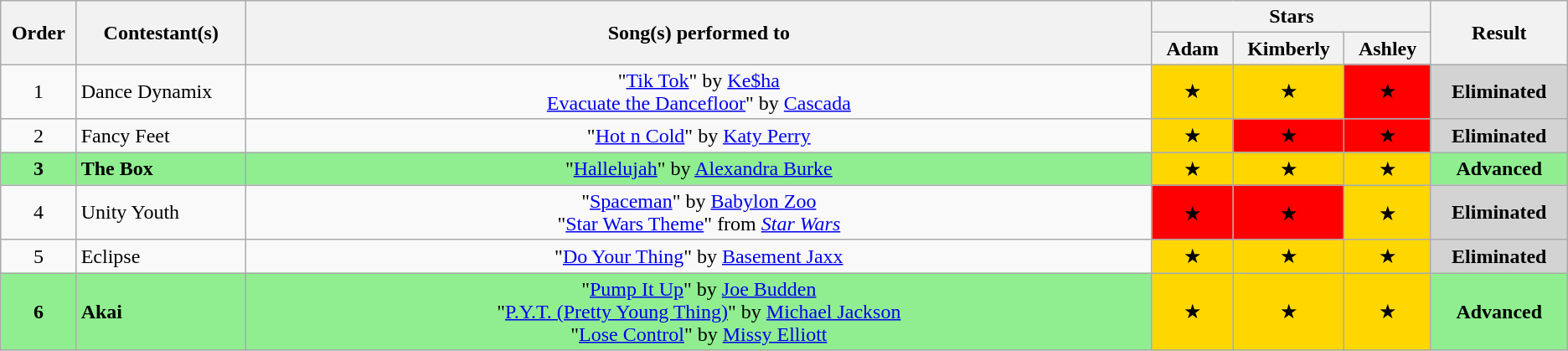<table class="wikitable" style="text-align:center;">
<tr>
<th style="width:2%;" rowspan="2">Order</th>
<th style="width:7%;" rowspan="2">Contestant(s)</th>
<th style="width:41%;" rowspan="2">Song(s) performed to</th>
<th style="width:9%;" colspan="3">Stars</th>
<th style="width:5%;" rowspan="2">Result</th>
</tr>
<tr>
<th style="width:3%;">Adam</th>
<th style="width:3%;">Kimberly</th>
<th style="width:3%;">Ashley</th>
</tr>
<tr>
<td>1</td>
<td style="text-align:left;">Dance Dynamix</td>
<td>"<a href='#'>Tik Tok</a>" by <a href='#'>Ke$ha</a> <br> <a href='#'>Evacuate the Dancefloor</a>" by <a href='#'>Cascada</a></td>
<td style="background:gold;">★</td>
<td style="background:gold;">★</td>
<td style="background:red;">★</td>
<td style="background:lightgrey;"><strong>Eliminated</strong></td>
</tr>
<tr>
<td>2</td>
<td style="text-align:left;">Fancy Feet</td>
<td>"<a href='#'>Hot n Cold</a>" by <a href='#'>Katy Perry</a></td>
<td style="background:gold;">★</td>
<td style="background:red;">★</td>
<td style="background:red;">★</td>
<td style="background:lightgrey;"><strong>Eliminated</strong></td>
</tr>
<tr style="background:lightgreen;">
<td><strong>3</strong></td>
<td style="text-align:left;"><strong>The Box</strong></td>
<td>"<a href='#'>Hallelujah</a>" by <a href='#'>Alexandra Burke</a></td>
<td style="background:gold;">★</td>
<td style="background:gold;">★</td>
<td style="background:gold;">★</td>
<td><strong>Advanced</strong></td>
</tr>
<tr>
<td>4</td>
<td style="text-align:left;">Unity Youth</td>
<td>"<a href='#'>Spaceman</a>" by <a href='#'>Babylon Zoo</a> <br>  "<a href='#'>Star Wars Theme</a>" from <em><a href='#'>Star Wars</a></em></td>
<td style="background:red;">★</td>
<td style="background:red;">★</td>
<td style="background:gold;">★</td>
<td style="background:lightgrey;"><strong>Eliminated</strong></td>
</tr>
<tr>
<td>5</td>
<td style="text-align:left;">Eclipse</td>
<td>"<a href='#'>Do Your Thing</a>" by <a href='#'>Basement Jaxx</a></td>
<td style="background:gold;">★</td>
<td style="background:gold;">★</td>
<td style="background:gold;">★</td>
<td style="background:lightgrey;"><strong>Eliminated</strong></td>
</tr>
<tr style="background:lightgreen;">
<td><strong>6</strong></td>
<td style="text-align:left;"><strong>Akai</strong></td>
<td>"<a href='#'>Pump It Up</a>" by <a href='#'>Joe Budden</a> <br>  "<a href='#'>P.Y.T. (Pretty Young Thing)</a>" by <a href='#'>Michael Jackson</a> <br>  "<a href='#'>Lose Control</a>" by <a href='#'>Missy Elliott</a></td>
<td style="background:gold;">★</td>
<td style="background:gold;">★</td>
<td style="background:gold;">★</td>
<td><strong>Advanced</strong></td>
</tr>
</table>
